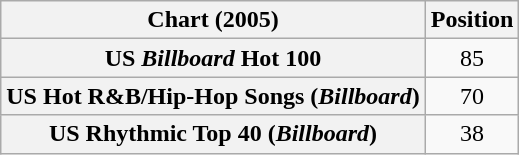<table class="wikitable sortable plainrowheaders" style="text-align:center">
<tr>
<th>Chart (2005)</th>
<th>Position</th>
</tr>
<tr>
<th scope="row">US <em>Billboard</em> Hot 100</th>
<td>85</td>
</tr>
<tr>
<th scope="row">US Hot R&B/Hip-Hop Songs (<em>Billboard</em>)</th>
<td>70</td>
</tr>
<tr>
<th scope="row">US Rhythmic Top 40 (<em>Billboard</em>)</th>
<td>38</td>
</tr>
</table>
